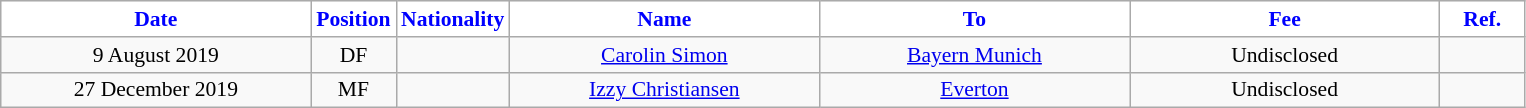<table class="wikitable" style="text-align:center; font-size:90%; ">
<tr>
<th style="background:#FFFFFF; color:blue; width:200px;">Date</th>
<th style="background:#FFFFFF; color:blue; width:50px;">Position</th>
<th style="background:#FFFFFF; color:blue; width:50px;">Nationality</th>
<th style="background:#FFFFFF; color:blue; width:200px;">Name</th>
<th style="background:#FFFFFF; color:blue; width:200px;">To</th>
<th style="background:#FFFFFF; color:blue; width:200px;">Fee</th>
<th style="background:#FFFFFF; color:blue; width:50px;">Ref.</th>
</tr>
<tr>
<td>9 August 2019</td>
<td>DF</td>
<td></td>
<td><a href='#'>Carolin Simon</a></td>
<td><a href='#'>Bayern Munich</a></td>
<td>Undisclosed</td>
<td></td>
</tr>
<tr>
<td>27 December 2019</td>
<td>MF</td>
<td></td>
<td><a href='#'>Izzy Christiansen</a></td>
<td><a href='#'>Everton</a></td>
<td>Undisclosed</td>
<td></td>
</tr>
</table>
